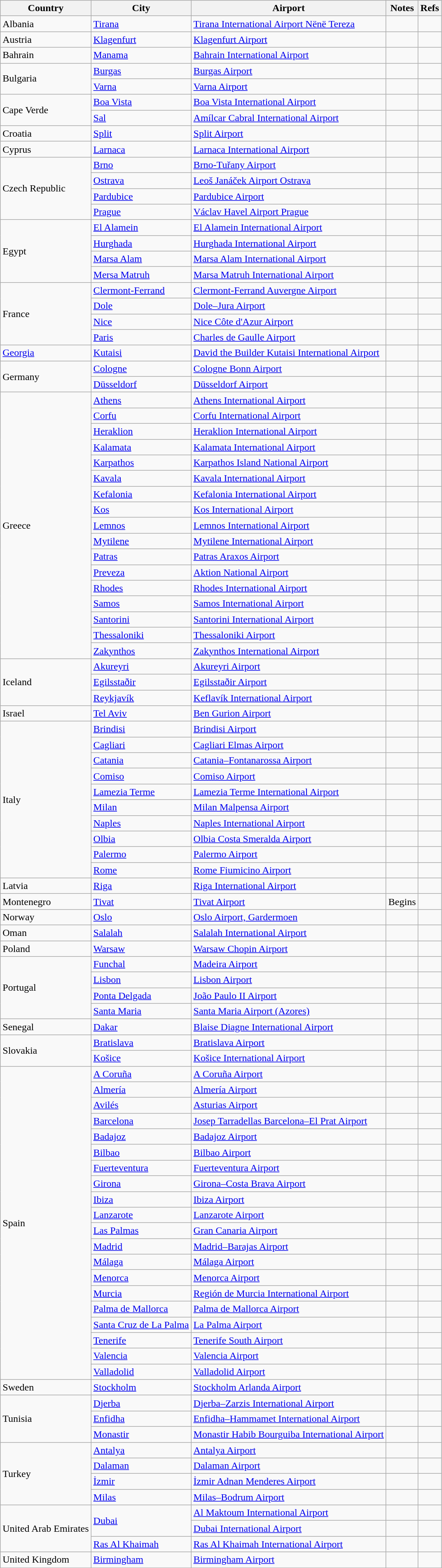<table class="wikitable sortable collapsible collapsed">
<tr>
<th>Country</th>
<th>City</th>
<th>Airport</th>
<th>Notes</th>
<th class="unsortable">Refs</th>
</tr>
<tr>
<td>Albania</td>
<td><a href='#'>Tirana</a></td>
<td><a href='#'>Tirana International Airport Nënë Tereza</a></td>
<td align=center></td>
<td align=center></td>
</tr>
<tr>
<td>Austria</td>
<td><a href='#'>Klagenfurt</a></td>
<td><a href='#'>Klagenfurt Airport</a></td>
<td align=center></td>
<td align=center></td>
</tr>
<tr>
<td>Bahrain</td>
<td><a href='#'>Manama</a></td>
<td><a href='#'>Bahrain International Airport</a></td>
<td align=center></td>
<td align=center></td>
</tr>
<tr>
<td rowspan="2">Bulgaria</td>
<td><a href='#'>Burgas</a></td>
<td><a href='#'>Burgas Airport</a></td>
<td align=center></td>
<td align=center></td>
</tr>
<tr>
<td><a href='#'>Varna</a></td>
<td><a href='#'>Varna Airport</a></td>
<td align=center></td>
<td align=center></td>
</tr>
<tr>
<td rowspan="2">Cape Verde</td>
<td><a href='#'>Boa Vista</a></td>
<td><a href='#'>Boa Vista International Airport</a></td>
<td align=center></td>
<td align=center></td>
</tr>
<tr>
<td><a href='#'>Sal</a></td>
<td><a href='#'>Amílcar Cabral International Airport</a></td>
<td align=center></td>
<td align=center></td>
</tr>
<tr>
<td>Croatia</td>
<td><a href='#'>Split</a></td>
<td><a href='#'>Split Airport</a></td>
<td align=center></td>
<td align=center></td>
</tr>
<tr>
<td>Cyprus</td>
<td><a href='#'>Larnaca</a></td>
<td><a href='#'>Larnaca International Airport</a></td>
<td align=center></td>
<td align=center></td>
</tr>
<tr>
<td rowspan="4">Czech Republic</td>
<td><a href='#'>Brno</a></td>
<td><a href='#'>Brno-Tuřany Airport</a></td>
<td></td>
<td align=center></td>
</tr>
<tr>
<td><a href='#'>Ostrava</a></td>
<td><a href='#'>Leoš Janáček Airport Ostrava</a></td>
<td></td>
<td align=center></td>
</tr>
<tr>
<td><a href='#'>Pardubice</a></td>
<td><a href='#'>Pardubice Airport</a></td>
<td align=center></td>
<td align=center></td>
</tr>
<tr>
<td><a href='#'>Prague</a></td>
<td><a href='#'>Václav Havel Airport Prague</a></td>
<td></td>
<td align=center></td>
</tr>
<tr>
<td rowspan="4">Egypt</td>
<td><a href='#'>El Alamein</a></td>
<td><a href='#'>El Alamein International Airport</a></td>
<td align=center></td>
<td align=center></td>
</tr>
<tr>
<td><a href='#'>Hurghada</a></td>
<td><a href='#'>Hurghada International Airport</a></td>
<td align=center></td>
<td align=center></td>
</tr>
<tr>
<td><a href='#'>Marsa Alam</a></td>
<td><a href='#'>Marsa Alam International Airport</a></td>
<td align=center></td>
<td align=center></td>
</tr>
<tr>
<td><a href='#'>Mersa Matruh</a></td>
<td><a href='#'>Marsa Matruh International Airport</a></td>
<td align=center></td>
<td align=center></td>
</tr>
<tr>
<td rowspan="4">France</td>
<td><a href='#'>Clermont-Ferrand</a></td>
<td><a href='#'>Clermont-Ferrand Auvergne Airport</a></td>
<td align=center></td>
<td align=center></td>
</tr>
<tr>
<td><a href='#'>Dole</a></td>
<td><a href='#'>Dole–Jura Airport</a></td>
<td align=center></td>
<td align=center></td>
</tr>
<tr>
<td><a href='#'>Nice</a></td>
<td><a href='#'>Nice Côte d'Azur Airport</a></td>
<td align=center></td>
<td align=center></td>
</tr>
<tr>
<td><a href='#'>Paris</a></td>
<td><a href='#'>Charles de Gaulle Airport</a></td>
<td align=center></td>
<td align=center></td>
</tr>
<tr>
<td><a href='#'>Georgia</a></td>
<td><a href='#'>Kutaisi</a></td>
<td><a href='#'>David the Builder Kutaisi International Airport</a></td>
<td></td>
<td align=center></td>
</tr>
<tr>
<td rowspan="2">Germany</td>
<td><a href='#'>Cologne</a></td>
<td><a href='#'>Cologne Bonn Airport</a></td>
<td align=center></td>
<td align=center></td>
</tr>
<tr>
<td><a href='#'>Düsseldorf</a></td>
<td><a href='#'>Düsseldorf Airport</a></td>
<td align=center></td>
<td align=center></td>
</tr>
<tr>
<td rowspan="17">Greece</td>
<td><a href='#'>Athens</a></td>
<td><a href='#'>Athens International Airport</a></td>
<td align=center></td>
<td align=center></td>
</tr>
<tr>
<td><a href='#'>Corfu</a></td>
<td><a href='#'>Corfu International Airport</a></td>
<td align=center></td>
<td align=center></td>
</tr>
<tr>
<td><a href='#'>Heraklion</a></td>
<td><a href='#'>Heraklion International Airport</a></td>
<td align=center></td>
<td align=center></td>
</tr>
<tr>
<td><a href='#'>Kalamata</a></td>
<td><a href='#'>Kalamata International Airport</a></td>
<td align=center></td>
<td align=center></td>
</tr>
<tr>
<td><a href='#'>Karpathos</a></td>
<td><a href='#'>Karpathos Island National Airport</a></td>
<td align=center></td>
<td align=center></td>
</tr>
<tr>
<td><a href='#'>Kavala</a></td>
<td><a href='#'>Kavala International Airport</a></td>
<td align=center></td>
<td align=center></td>
</tr>
<tr>
<td><a href='#'>Kefalonia</a></td>
<td><a href='#'>Kefalonia International Airport</a></td>
<td align=center></td>
<td align=center></td>
</tr>
<tr>
<td><a href='#'>Kos</a></td>
<td><a href='#'>Kos International Airport</a></td>
<td align=center></td>
<td align=center></td>
</tr>
<tr>
<td><a href='#'>Lemnos</a></td>
<td><a href='#'>Lemnos International Airport</a></td>
<td align=center></td>
<td align=center></td>
</tr>
<tr>
<td><a href='#'>Mytilene</a></td>
<td><a href='#'>Mytilene International Airport</a></td>
<td align=center></td>
<td align=center></td>
</tr>
<tr>
<td><a href='#'>Patras</a></td>
<td><a href='#'>Patras Araxos Airport</a></td>
<td align=center></td>
<td align=center></td>
</tr>
<tr>
<td><a href='#'>Preveza</a></td>
<td><a href='#'>Aktion National Airport</a></td>
<td align=center></td>
<td align=center></td>
</tr>
<tr>
<td><a href='#'>Rhodes</a></td>
<td><a href='#'>Rhodes International Airport</a></td>
<td align=center></td>
<td align=center></td>
</tr>
<tr>
<td><a href='#'>Samos</a></td>
<td><a href='#'>Samos International Airport</a></td>
<td align=center></td>
<td align=center></td>
</tr>
<tr>
<td><a href='#'>Santorini</a></td>
<td><a href='#'>Santorini International Airport</a></td>
<td align=center></td>
<td align=center></td>
</tr>
<tr>
<td><a href='#'>Thessaloniki</a></td>
<td><a href='#'>Thessaloniki Airport</a></td>
<td align=center></td>
<td align=center></td>
</tr>
<tr>
<td><a href='#'>Zakynthos</a></td>
<td><a href='#'>Zakynthos International Airport</a></td>
<td align=center></td>
<td align=center></td>
</tr>
<tr>
<td rowspan="3">Iceland</td>
<td><a href='#'>Akureyri</a></td>
<td><a href='#'>Akureyri Airport</a></td>
<td align=center></td>
<td align=center></td>
</tr>
<tr>
<td><a href='#'>Egilsstaðir</a></td>
<td><a href='#'>Egilsstaðir Airport</a></td>
<td align=center></td>
<td align=center></td>
</tr>
<tr>
<td><a href='#'>Reykjavík</a></td>
<td><a href='#'>Keflavík International Airport</a></td>
<td align=center></td>
<td align=center></td>
</tr>
<tr>
<td>Israel</td>
<td><a href='#'>Tel Aviv</a></td>
<td><a href='#'>Ben Gurion Airport</a></td>
<td align=center></td>
<td align=center></td>
</tr>
<tr>
<td rowspan="10">Italy</td>
<td><a href='#'>Brindisi</a></td>
<td><a href='#'>Brindisi Airport</a></td>
<td align=center></td>
<td align=center></td>
</tr>
<tr>
<td><a href='#'>Cagliari</a></td>
<td><a href='#'>Cagliari Elmas Airport</a></td>
<td align=center></td>
<td align=center></td>
</tr>
<tr>
<td><a href='#'>Catania</a></td>
<td><a href='#'>Catania–Fontanarossa Airport</a></td>
<td align=center></td>
<td align=center></td>
</tr>
<tr>
<td><a href='#'>Comiso</a></td>
<td><a href='#'>Comiso Airport</a></td>
<td align=center></td>
<td align=center></td>
</tr>
<tr>
<td><a href='#'>Lamezia Terme</a></td>
<td><a href='#'>Lamezia Terme International Airport</a></td>
<td align=center></td>
<td align=center></td>
</tr>
<tr>
<td><a href='#'>Milan</a></td>
<td><a href='#'>Milan Malpensa Airport</a></td>
<td align=center></td>
<td align=center></td>
</tr>
<tr>
<td><a href='#'>Naples</a></td>
<td><a href='#'>Naples International Airport</a></td>
<td align=center></td>
<td align=center></td>
</tr>
<tr>
<td><a href='#'>Olbia</a></td>
<td><a href='#'>Olbia Costa Smeralda Airport</a></td>
<td align=center></td>
<td align=center></td>
</tr>
<tr>
<td><a href='#'>Palermo</a></td>
<td><a href='#'>Palermo Airport</a></td>
<td align=center></td>
<td align=center></td>
</tr>
<tr>
<td><a href='#'>Rome</a></td>
<td><a href='#'>Rome Fiumicino Airport</a></td>
<td align=center></td>
<td align=center></td>
</tr>
<tr>
<td>Latvia</td>
<td><a href='#'>Riga</a></td>
<td><a href='#'>Riga International Airport</a></td>
<td align=center></td>
<td align=center></td>
</tr>
<tr>
<td>Montenegro</td>
<td><a href='#'>Tivat</a></td>
<td><a href='#'>Tivat Airport</a></td>
<td {{Coming soon>Begins </td>
<td align=center></td>
</tr>
<tr>
<td>Norway</td>
<td><a href='#'>Oslo</a></td>
<td><a href='#'>Oslo Airport, Gardermoen</a></td>
<td align=center></td>
<td align=center></td>
</tr>
<tr>
<td>Oman</td>
<td><a href='#'>Salalah</a></td>
<td><a href='#'>Salalah International Airport</a></td>
<td align=center></td>
<td align=center></td>
</tr>
<tr>
<td>Poland</td>
<td><a href='#'>Warsaw</a></td>
<td><a href='#'>Warsaw Chopin Airport</a></td>
<td align=center></td>
<td align=center></td>
</tr>
<tr>
<td rowspan="4">Portugal</td>
<td><a href='#'>Funchal</a></td>
<td><a href='#'>Madeira Airport</a></td>
<td align=center></td>
<td align=center></td>
</tr>
<tr>
<td><a href='#'>Lisbon</a></td>
<td><a href='#'>Lisbon Airport</a></td>
<td align=center></td>
<td align=center></td>
</tr>
<tr>
<td><a href='#'>Ponta Delgada</a></td>
<td><a href='#'>João Paulo II Airport</a></td>
<td align=center></td>
<td align=center></td>
</tr>
<tr>
<td><a href='#'>Santa Maria</a></td>
<td><a href='#'>Santa Maria Airport (Azores)</a></td>
<td align=center></td>
<td align=center></td>
</tr>
<tr>
<td>Senegal</td>
<td><a href='#'>Dakar</a></td>
<td><a href='#'>Blaise Diagne International Airport</a></td>
<td align=center></td>
<td align=center></td>
</tr>
<tr>
<td rowspan="2">Slovakia</td>
<td><a href='#'>Bratislava</a></td>
<td><a href='#'>Bratislava Airport</a></td>
<td></td>
<td align=center></td>
</tr>
<tr>
<td><a href='#'>Košice</a></td>
<td><a href='#'>Košice International Airport</a></td>
<td></td>
<td align=center></td>
</tr>
<tr>
<td rowspan="20">Spain</td>
<td><a href='#'>A Coruña</a></td>
<td><a href='#'>A Coruña Airport</a></td>
<td align=center></td>
<td align=center></td>
</tr>
<tr>
<td><a href='#'>Almería</a></td>
<td><a href='#'>Almería Airport</a></td>
<td align=center></td>
<td align=center></td>
</tr>
<tr>
<td><a href='#'>Avilés</a></td>
<td><a href='#'>Asturias Airport</a></td>
<td align=center></td>
<td align=center></td>
</tr>
<tr>
<td><a href='#'>Barcelona</a></td>
<td><a href='#'>Josep Tarradellas Barcelona–El Prat Airport</a></td>
<td align=center></td>
<td align=center></td>
</tr>
<tr>
<td><a href='#'>Badajoz</a></td>
<td><a href='#'>Badajoz Airport</a></td>
<td align=center></td>
<td align=center></td>
</tr>
<tr>
<td><a href='#'>Bilbao</a></td>
<td><a href='#'>Bilbao Airport</a></td>
<td align=center></td>
<td align=center></td>
</tr>
<tr>
<td><a href='#'>Fuerteventura</a></td>
<td><a href='#'>Fuerteventura Airport</a></td>
<td align=center></td>
<td align=center></td>
</tr>
<tr>
<td><a href='#'>Girona</a></td>
<td><a href='#'>Girona–Costa Brava Airport</a></td>
<td align=center></td>
<td align=center></td>
</tr>
<tr>
<td><a href='#'>Ibiza</a></td>
<td><a href='#'>Ibiza Airport</a></td>
<td align=center></td>
<td align=center></td>
</tr>
<tr>
<td><a href='#'>Lanzarote</a></td>
<td><a href='#'>Lanzarote Airport</a></td>
<td align=center></td>
<td align=center></td>
</tr>
<tr>
<td><a href='#'>Las Palmas</a></td>
<td><a href='#'>Gran Canaria Airport</a></td>
<td align=center></td>
<td align=center></td>
</tr>
<tr>
<td><a href='#'>Madrid</a></td>
<td><a href='#'>Madrid–Barajas Airport</a></td>
<td align=center></td>
<td align=center></td>
</tr>
<tr>
<td><a href='#'>Málaga</a></td>
<td><a href='#'>Málaga Airport</a></td>
<td align=center></td>
<td align=center></td>
</tr>
<tr>
<td><a href='#'>Menorca</a></td>
<td><a href='#'>Menorca Airport</a></td>
<td align=center></td>
<td align=center></td>
</tr>
<tr>
<td><a href='#'>Murcia</a></td>
<td><a href='#'>Región de Murcia International Airport</a></td>
<td align=center></td>
<td align=center></td>
</tr>
<tr>
<td><a href='#'>Palma de Mallorca</a></td>
<td><a href='#'>Palma de Mallorca Airport</a></td>
<td align=center></td>
<td align=center></td>
</tr>
<tr>
<td><a href='#'>Santa Cruz de La Palma</a></td>
<td><a href='#'>La Palma Airport</a></td>
<td align=center></td>
<td align=center></td>
</tr>
<tr>
<td><a href='#'>Tenerife</a></td>
<td><a href='#'>Tenerife South Airport</a></td>
<td align=center></td>
<td align=center></td>
</tr>
<tr>
<td><a href='#'>Valencia</a></td>
<td><a href='#'>Valencia Airport</a></td>
<td align=center></td>
<td align=center></td>
</tr>
<tr>
<td><a href='#'>Valladolid</a></td>
<td><a href='#'>Valladolid Airport</a></td>
<td align=center></td>
<td align=center></td>
</tr>
<tr>
<td>Sweden</td>
<td><a href='#'>Stockholm</a></td>
<td><a href='#'>Stockholm Arlanda Airport</a></td>
<td align=center></td>
<td align=center></td>
</tr>
<tr>
<td rowspan="3">Tunisia</td>
<td><a href='#'>Djerba</a></td>
<td><a href='#'>Djerba–Zarzis International Airport</a></td>
<td align=center></td>
<td align=center></td>
</tr>
<tr>
<td><a href='#'>Enfidha</a></td>
<td><a href='#'>Enfidha–Hammamet International Airport</a></td>
<td align=center></td>
<td align=center></td>
</tr>
<tr>
<td><a href='#'>Monastir</a></td>
<td><a href='#'>Monastir Habib Bourguiba International Airport</a></td>
<td align=center></td>
<td align=center></td>
</tr>
<tr>
<td rowspan="4">Turkey</td>
<td><a href='#'>Antalya</a></td>
<td><a href='#'>Antalya Airport</a></td>
<td align=center></td>
<td align=center></td>
</tr>
<tr>
<td><a href='#'>Dalaman</a></td>
<td><a href='#'>Dalaman Airport</a></td>
<td align=center></td>
<td align=center></td>
</tr>
<tr>
<td><a href='#'>İzmir</a></td>
<td><a href='#'>İzmir Adnan Menderes Airport</a></td>
<td align=center></td>
<td align=center></td>
</tr>
<tr>
<td><a href='#'>Milas</a></td>
<td><a href='#'>Milas–Bodrum Airport</a></td>
<td align=center></td>
<td align=center></td>
</tr>
<tr>
<td rowspan="3">United Arab Emirates</td>
<td rowspan="2"><a href='#'>Dubai</a></td>
<td><a href='#'>Al Maktoum International Airport</a></td>
<td align=center></td>
<td align=center></td>
</tr>
<tr>
<td><a href='#'>Dubai International Airport</a></td>
<td align=center></td>
<td align=center></td>
</tr>
<tr>
<td><a href='#'>Ras Al Khaimah</a></td>
<td><a href='#'>Ras Al Khaimah International Airport</a></td>
<td align=center></td>
<td align=center></td>
</tr>
<tr>
<td>United Kingdom</td>
<td><a href='#'>Birmingham</a></td>
<td><a href='#'>Birmingham Airport</a></td>
<td align=center></td>
<td align=center></td>
</tr>
<tr>
</tr>
</table>
